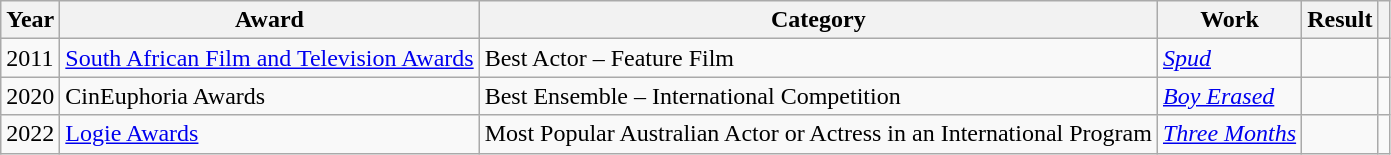<table class="wikitable sortable plainrowheaders">
<tr>
<th scope="col">Year</th>
<th scope="col">Award</th>
<th scope="col">Category</th>
<th scope="col">Work</th>
<th scope="col">Result</th>
<th scope="col" class="unsortable"></th>
</tr>
<tr>
<td>2011</td>
<td><a href='#'>South African Film and Television Awards</a></td>
<td>Best Actor – Feature Film</td>
<td><em><a href='#'>Spud</a></em></td>
<td></td>
<td style="text-align:center;"></td>
</tr>
<tr>
<td>2020</td>
<td>CinEuphoria Awards</td>
<td>Best Ensemble – International Competition</td>
<td><em><a href='#'>Boy Erased</a></em></td>
<td></td>
<td style="text-align:center;"></td>
</tr>
<tr>
<td>2022</td>
<td><a href='#'>Logie Awards</a></td>
<td>Most Popular Australian Actor or Actress in an International Program</td>
<td><em><a href='#'>Three Months</a></em></td>
<td></td>
<td style="text-align:center;"></td>
</tr>
</table>
